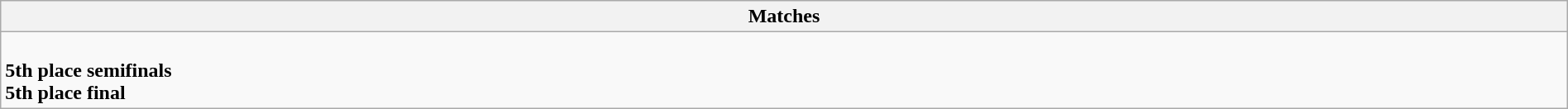<table class="wikitable collapsible collapsed" style="width:100%;">
<tr>
<th>Matches</th>
</tr>
<tr>
<td><br><strong>5th place semifinals</strong>

<br><strong>5th place final</strong>
</td>
</tr>
</table>
